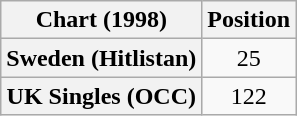<table class="wikitable plainrowheaders" style="text-align:center">
<tr>
<th scope="col">Chart (1998)</th>
<th scope="col">Position</th>
</tr>
<tr>
<th scope="row">Sweden (Hitlistan)</th>
<td>25</td>
</tr>
<tr>
<th scope="row">UK Singles (OCC)</th>
<td>122</td>
</tr>
</table>
